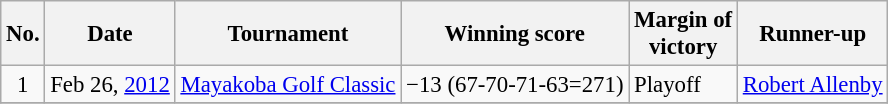<table class="wikitable" style="font-size:95%;">
<tr>
<th>No.</th>
<th>Date</th>
<th>Tournament</th>
<th>Winning score</th>
<th>Margin of<br>victory</th>
<th>Runner-up</th>
</tr>
<tr>
<td align=center>1</td>
<td align=right>Feb 26, <a href='#'>2012</a></td>
<td><a href='#'>Mayakoba Golf Classic</a></td>
<td>−13 (67-70-71-63=271)</td>
<td>Playoff</td>
<td> <a href='#'>Robert Allenby</a></td>
</tr>
<tr>
</tr>
</table>
